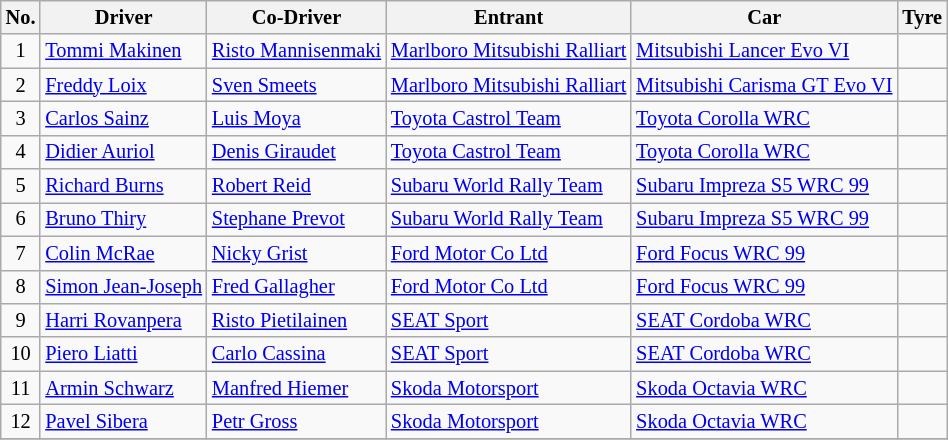<table class="wikitable" style="font-size: 85%;">
<tr>
<th>No.</th>
<th>Driver</th>
<th>Co-Driver</th>
<th>Entrant</th>
<th>Car</th>
<th>Tyre</th>
</tr>
<tr>
<td align="center">1</td>
<td> <a href='#'>Tommi Makinen</a></td>
<td> <a href='#'>Risto Mannisenmaki</a></td>
<td> <a href='#'>Marlboro Mitsubishi Ralliart</a></td>
<td><a href='#'>Mitsubishi Lancer Evo VI</a></td>
<td align="center"></td>
</tr>
<tr>
<td align="center">2</td>
<td> <a href='#'>Freddy Loix</a></td>
<td> <a href='#'>Sven Smeets</a></td>
<td> <a href='#'>Marlboro Mitsubishi Ralliart</a></td>
<td><a href='#'>Mitsubishi Carisma GT Evo VI</a></td>
<td align="center"></td>
</tr>
<tr>
<td align="center">3</td>
<td> <a href='#'>Carlos Sainz</a></td>
<td> <a href='#'>Luis Moya</a></td>
<td> <a href='#'>Toyota Castrol Team</a></td>
<td><a href='#'>Toyota Corolla WRC</a></td>
<td align="center"></td>
</tr>
<tr>
<td align="center">4</td>
<td> <a href='#'>Didier Auriol</a></td>
<td> <a href='#'>Denis Giraudet</a></td>
<td> <a href='#'>Toyota Castrol Team</a></td>
<td><a href='#'>Toyota Corolla WRC</a></td>
<td align="center"></td>
</tr>
<tr>
<td align="center">5</td>
<td> <a href='#'>Richard Burns</a></td>
<td> <a href='#'>Robert Reid</a></td>
<td> <a href='#'>Subaru World Rally Team</a></td>
<td><a href='#'>Subaru Impreza S5 WRC 99</a></td>
<td align="center"></td>
</tr>
<tr>
<td align="center">6</td>
<td> <a href='#'>Bruno Thiry</a></td>
<td> <a href='#'>Stephane Prevot</a></td>
<td> <a href='#'>Subaru World Rally Team</a></td>
<td><a href='#'>Subaru Impreza S5 WRC 99</a></td>
<td align="center"></td>
</tr>
<tr>
<td align="center">7</td>
<td> <a href='#'>Colin McRae</a></td>
<td> <a href='#'>Nicky Grist</a></td>
<td> <a href='#'>Ford Motor Co Ltd</a></td>
<td><a href='#'>Ford Focus WRC 99</a></td>
<td align="center"></td>
</tr>
<tr>
<td align="center">8</td>
<td> <a href='#'>Simon Jean-Joseph</a></td>
<td> <a href='#'>Fred Gallagher</a></td>
<td> <a href='#'>Ford Motor Co Ltd</a></td>
<td><a href='#'>Ford Focus WRC 99</a></td>
<td align="center"></td>
</tr>
<tr>
<td align="center">9</td>
<td> <a href='#'>Harri Rovanpera</a></td>
<td> <a href='#'>Risto Pietilainen</a></td>
<td> <a href='#'>SEAT Sport</a></td>
<td><a href='#'>SEAT Cordoba WRC</a></td>
<td align="center"></td>
</tr>
<tr>
<td align="center">10</td>
<td> <a href='#'>Piero Liatti</a></td>
<td> <a href='#'>Carlo Cassina</a></td>
<td> <a href='#'>SEAT Sport</a></td>
<td><a href='#'>SEAT Cordoba WRC</a></td>
<td align="center"></td>
</tr>
<tr>
<td align="center">11</td>
<td> <a href='#'>Armin Schwarz</a></td>
<td> <a href='#'>Manfred Hiemer</a></td>
<td> <a href='#'>Skoda Motorsport</a></td>
<td><a href='#'>Skoda Octavia WRC</a></td>
<td align="center"></td>
</tr>
<tr>
<td align="center">12</td>
<td> <a href='#'>Pavel Sibera</a></td>
<td> <a href='#'>Petr Gross</a></td>
<td> <a href='#'>Skoda Motorsport</a></td>
<td><a href='#'>Skoda Octavia WRC</a></td>
<td align="center"></td>
</tr>
<tr>
</tr>
</table>
